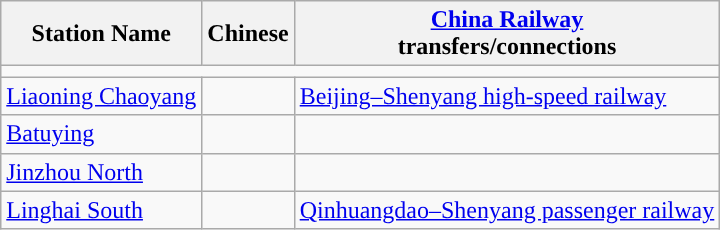<table class="wikitable">
<tr>
<th>Station Name</th>
<th>Chinese<br></th>
<th><a href='#'>China Railway</a><br>transfers/connections<br>
</th>
</tr>
<tr style="background:#">
<td colspan = "11"></td>
</tr>
<tr>
<td><a href='#'>Liaoning Chaoyang</a></td>
<td></td>
<td><a href='#'>Beijing–Shenyang high-speed railway</a></td>
</tr>
<tr>
<td><a href='#'>Batuying</a></td>
<td></td>
<td></td>
</tr>
<tr>
<td><a href='#'>Jinzhou North</a></td>
<td></td>
<td></td>
</tr>
<tr>
<td><a href='#'>Linghai South</a></td>
<td></td>
<td><a href='#'>Qinhuangdao–Shenyang passenger railway</a></td>
</tr>
</table>
